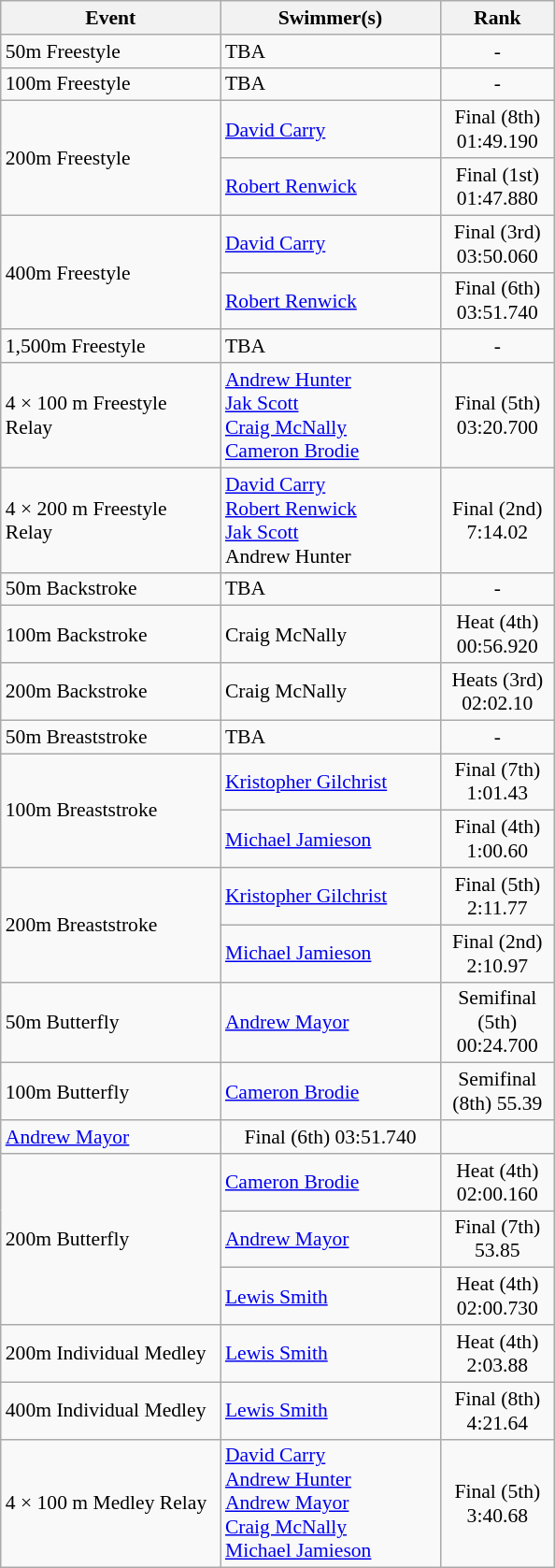<table class=wikitable style="font-size:90%">
<tr>
<th width=150>Event</th>
<th width=150>Swimmer(s)</th>
<th width=75>Rank</th>
</tr>
<tr>
<td>50m Freestyle</td>
<td>TBA</td>
<td align="center">-</td>
</tr>
<tr>
<td>100m Freestyle</td>
<td>TBA</td>
<td align="center">-</td>
</tr>
<tr>
<td rowspan=2>200m Freestyle</td>
<td><a href='#'>David Carry</a></td>
<td align="center">Final (8th) 01:49.190</td>
</tr>
<tr>
<td><a href='#'>Robert Renwick</a></td>
<td align="center">Final (1st) 01:47.880</td>
</tr>
<tr>
<td rowspan=2>400m Freestyle</td>
<td><a href='#'>David Carry</a></td>
<td align="center">Final (3rd) 03:50.060</td>
</tr>
<tr>
<td><a href='#'>Robert Renwick</a></td>
<td align="center">Final (6th) 03:51.740</td>
</tr>
<tr>
<td>1,500m Freestyle</td>
<td>TBA</td>
<td align="center">-</td>
</tr>
<tr>
<td>4 × 100 m Freestyle Relay</td>
<td><a href='#'>Andrew Hunter</a><br><a href='#'>Jak Scott</a><br><a href='#'>Craig McNally</a><br><a href='#'>Cameron Brodie</a></td>
<td align="center">Final (5th) 03:20.700</td>
</tr>
<tr>
<td>4 × 200 m Freestyle Relay</td>
<td><a href='#'>David Carry</a><br><a href='#'>Robert Renwick</a><br><a href='#'>Jak Scott</a><br>Andrew Hunter</td>
<td align="center">Final (2nd) 7:14.02</td>
</tr>
<tr>
<td>50m Backstroke</td>
<td>TBA</td>
<td align="center">-</td>
</tr>
<tr>
<td>100m Backstroke</td>
<td>Craig McNally</td>
<td align="center">Heat (4th) 00:56.920</td>
</tr>
<tr>
<td>200m Backstroke</td>
<td>Craig McNally</td>
<td align="center">Heats (3rd) 02:02.10</td>
</tr>
<tr>
<td>50m Breaststroke</td>
<td>TBA</td>
<td align="center">-</td>
</tr>
<tr>
<td rowspan=2>100m Breaststroke</td>
<td><a href='#'>Kristopher Gilchrist</a></td>
<td align="center">Final (7th) 1:01.43</td>
</tr>
<tr>
<td><a href='#'>Michael Jamieson</a></td>
<td align="center">Final (4th) 1:00.60</td>
</tr>
<tr>
<td rowspan=2>200m Breaststroke</td>
<td><a href='#'>Kristopher Gilchrist</a></td>
<td align="center">Final (5th) 2:11.77</td>
</tr>
<tr>
<td><a href='#'>Michael Jamieson</a></td>
<td align="center">Final (2nd) 2:10.97</td>
</tr>
<tr>
<td>50m Butterfly</td>
<td><a href='#'>Andrew Mayor</a></td>
<td align="center">Semifinal (5th) 00:24.700</td>
</tr>
<tr>
<td>100m Butterfly</td>
<td><a href='#'>Cameron Brodie</a></td>
<td align="center">Semifinal (8th) 55.39</td>
</tr>
<tr>
<td><a href='#'>Andrew Mayor</a></td>
<td align="center">Final (6th) 03:51.740</td>
</tr>
<tr>
<td rowspan=3>200m Butterfly</td>
<td><a href='#'>Cameron Brodie</a></td>
<td align="center">Heat (4th) 02:00.160</td>
</tr>
<tr>
<td><a href='#'>Andrew Mayor</a></td>
<td align="center">Final (7th) 53.85</td>
</tr>
<tr>
<td><a href='#'>Lewis Smith</a></td>
<td align="center">Heat (4th) 02:00.730</td>
</tr>
<tr>
<td>200m Individual Medley</td>
<td><a href='#'>Lewis Smith</a></td>
<td align="center">Heat (4th) 2:03.88</td>
</tr>
<tr>
<td>400m Individual Medley</td>
<td><a href='#'>Lewis Smith</a></td>
<td align="center">Final (8th) 4:21.64</td>
</tr>
<tr>
<td>4 × 100 m Medley Relay</td>
<td><a href='#'>David Carry</a><br><a href='#'>Andrew Hunter</a><br><a href='#'>Andrew Mayor</a><br><a href='#'>Craig McNally</a><br><a href='#'>Michael Jamieson</a></td>
<td align="center">Final (5th) 3:40.68</td>
</tr>
</table>
